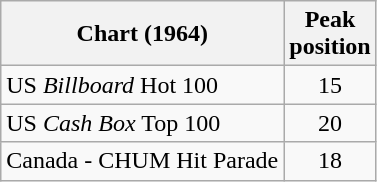<table class="wikitable sortable">
<tr>
<th align="left">Chart (1964)</th>
<th style="text-align:center;">Peak<br>position</th>
</tr>
<tr>
<td align="left">US <em>Billboard</em> Hot 100</td>
<td style="text-align:center;">15</td>
</tr>
<tr>
<td align="left">US <em>Cash Box</em> Top 100</td>
<td style="text-align:center;">20</td>
</tr>
<tr>
<td align="left">Canada - CHUM Hit Parade</td>
<td style="text-align:center;">18</td>
</tr>
</table>
